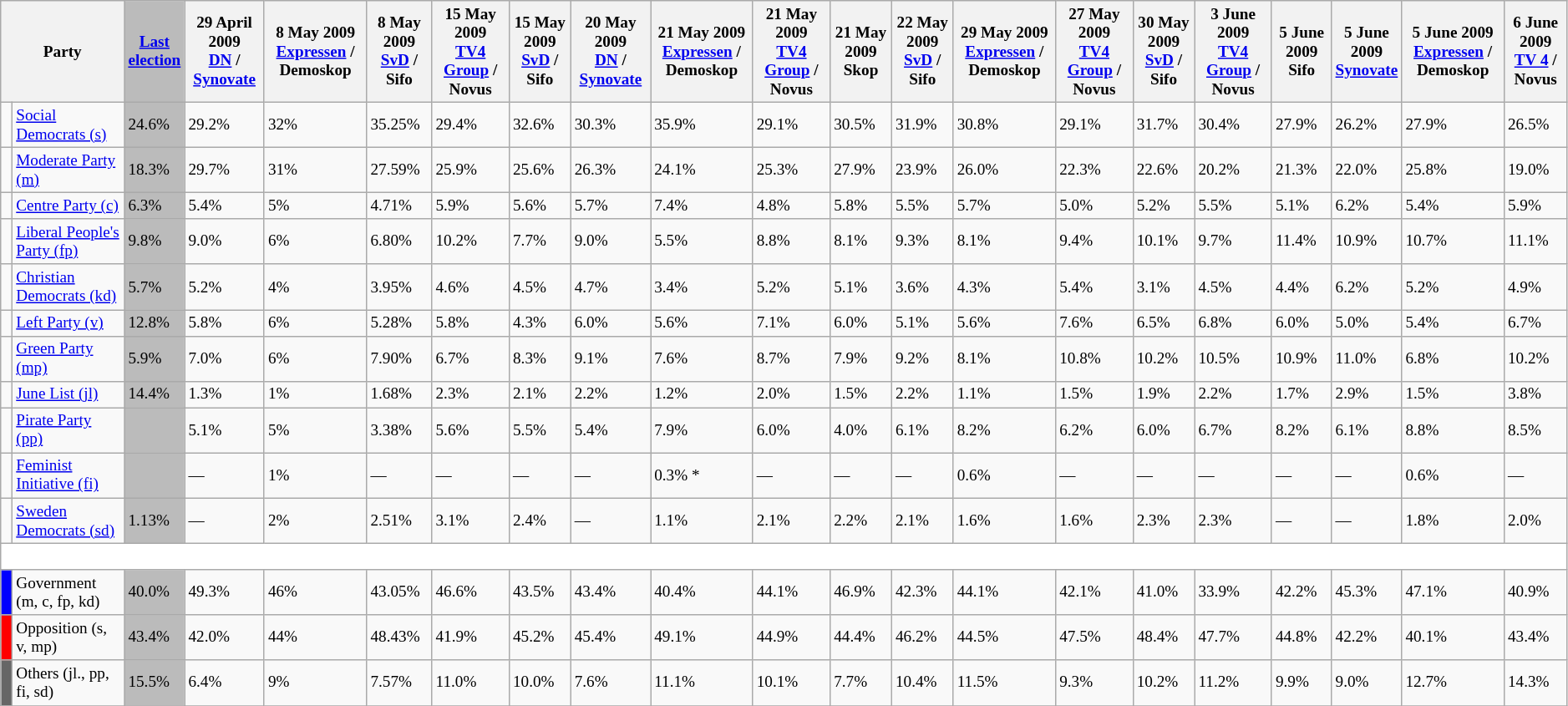<table class="wikitable" style="font-size: 80%">
<tr>
<th colspan=2>Party</th>
<td bgcolor=#BBBBBB align=center><strong><a href='#'>Last<br>election</a></strong></td>
<th>29 April 2009<br><a href='#'>DN</a> / <a href='#'>Synovate</a></th>
<th>8 May 2009<br><a href='#'>Expressen</a> / Demoskop</th>
<th>8 May 2009<br><a href='#'>SvD</a> / Sifo</th>
<th>15 May 2009<br><a href='#'>TV4 Group</a> / Novus</th>
<th>15 May 2009<br><a href='#'>SvD</a> / Sifo</th>
<th>20 May 2009<br><a href='#'>DN</a> / <a href='#'>Synovate</a></th>
<th>21 May 2009<br><a href='#'>Expressen</a> / Demoskop</th>
<th>21 May 2009<br><a href='#'>TV4 Group</a> / Novus</th>
<th>21 May 2009<br>Skop</th>
<th>22 May 2009<br><a href='#'>SvD</a> / Sifo</th>
<th>29 May 2009<br><a href='#'>Expressen</a> / Demoskop</th>
<th>27 May 2009<br><a href='#'>TV4 Group</a> / Novus</th>
<th>30 May 2009<br><a href='#'>SvD</a> / Sifo</th>
<th>3 June 2009<br><a href='#'>TV4 Group</a> / Novus</th>
<th>5 June 2009<br>Sifo</th>
<th>5 June<br>2009<br><a href='#'>Synovate</a></th>
<th>5 June 2009<br><a href='#'>Expressen</a> / Demoskop</th>
<th>6 June 2009<br><a href='#'>TV 4</a> / Novus</th>
</tr>
<tr>
<td bgcolor=> </td>
<td><a href='#'>Social Democrats (s)</a></td>
<td bgcolor=#BBBBBB>24.6%</td>
<td>29.2%</td>
<td>32%</td>
<td>35.25%</td>
<td>29.4%</td>
<td>32.6%</td>
<td>30.3%</td>
<td>35.9%</td>
<td>29.1%</td>
<td>30.5%</td>
<td>31.9%</td>
<td>30.8%</td>
<td>29.1%</td>
<td>31.7%</td>
<td>30.4%</td>
<td>27.9%</td>
<td>26.2%</td>
<td>27.9%</td>
<td>26.5%</td>
</tr>
<tr>
<td bgcolor=> </td>
<td><a href='#'>Moderate Party (m)</a></td>
<td bgcolor=#BBBBBB>18.3%</td>
<td>29.7%</td>
<td>31%</td>
<td>27.59%</td>
<td>25.9%</td>
<td>25.6%</td>
<td>26.3%</td>
<td>24.1%</td>
<td>25.3%</td>
<td>27.9%</td>
<td>23.9%</td>
<td>26.0%</td>
<td>22.3%</td>
<td>22.6%</td>
<td>20.2%</td>
<td>21.3%</td>
<td>22.0%</td>
<td>25.8%</td>
<td>19.0%</td>
</tr>
<tr>
<td bgcolor=> </td>
<td><a href='#'>Centre Party (c)</a></td>
<td bgcolor=#BBBBBB>6.3%</td>
<td>5.4%</td>
<td>5%</td>
<td>4.71%</td>
<td>5.9%</td>
<td>5.6%</td>
<td>5.7%</td>
<td>7.4%</td>
<td>4.8%</td>
<td>5.8%</td>
<td>5.5%</td>
<td>5.7%</td>
<td>5.0%</td>
<td>5.2%</td>
<td>5.5%</td>
<td>5.1%</td>
<td>6.2%</td>
<td>5.4%</td>
<td>5.9%</td>
</tr>
<tr>
<td bgcolor=> </td>
<td><a href='#'>Liberal People's Party (fp)</a></td>
<td bgcolor=#BBBBBB>9.8%</td>
<td>9.0%</td>
<td>6%</td>
<td>6.80%</td>
<td>10.2%</td>
<td>7.7%</td>
<td>9.0%</td>
<td>5.5%</td>
<td>8.8%</td>
<td>8.1%</td>
<td>9.3%</td>
<td>8.1%</td>
<td>9.4%</td>
<td>10.1%</td>
<td>9.7%</td>
<td>11.4%</td>
<td>10.9%</td>
<td>10.7%</td>
<td>11.1%</td>
</tr>
<tr>
<td bgcolor=> </td>
<td><a href='#'>Christian Democrats (kd)</a></td>
<td bgcolor=#BBBBBB>5.7%</td>
<td>5.2%</td>
<td>4%</td>
<td>3.95%</td>
<td>4.6%</td>
<td>4.5%</td>
<td>4.7%</td>
<td>3.4%</td>
<td>5.2%</td>
<td>5.1%</td>
<td>3.6%</td>
<td>4.3%</td>
<td>5.4%</td>
<td>3.1%</td>
<td>4.5%</td>
<td>4.4%</td>
<td>6.2%</td>
<td>5.2%</td>
<td>4.9%</td>
</tr>
<tr>
<td bgcolor=> </td>
<td><a href='#'>Left Party (v)</a></td>
<td bgcolor=#BBBBBB>12.8%</td>
<td>5.8%</td>
<td>6%</td>
<td>5.28%</td>
<td>5.8%</td>
<td>4.3%</td>
<td>6.0%</td>
<td>5.6%</td>
<td>7.1%</td>
<td>6.0%</td>
<td>5.1%</td>
<td>5.6%</td>
<td>7.6%</td>
<td>6.5%</td>
<td>6.8%</td>
<td>6.0%</td>
<td>5.0%</td>
<td>5.4%</td>
<td>6.7%</td>
</tr>
<tr>
<td bgcolor=> </td>
<td><a href='#'>Green Party (mp)</a></td>
<td bgcolor=#BBBBBB>5.9%</td>
<td>7.0%</td>
<td>6%</td>
<td>7.90%</td>
<td>6.7%</td>
<td>8.3%</td>
<td>9.1%</td>
<td>7.6%</td>
<td>8.7%</td>
<td>7.9%</td>
<td>9.2%</td>
<td>8.1%</td>
<td>10.8%</td>
<td>10.2%</td>
<td>10.5%</td>
<td>10.9%</td>
<td>11.0%</td>
<td>6.8%</td>
<td>10.2%</td>
</tr>
<tr>
<td bgcolor=> </td>
<td><a href='#'>June List (jl)</a></td>
<td bgcolor=#BBBBBB>14.4%</td>
<td>1.3%</td>
<td>1%</td>
<td>1.68%</td>
<td>2.3%</td>
<td>2.1%</td>
<td>2.2%</td>
<td>1.2%</td>
<td>2.0%</td>
<td>1.5%</td>
<td>2.2%</td>
<td>1.1%</td>
<td>1.5%</td>
<td>1.9%</td>
<td>2.2%</td>
<td>1.7%</td>
<td>2.9%</td>
<td>1.5%</td>
<td>3.8%</td>
</tr>
<tr>
<td bgcolor=> </td>
<td><a href='#'>Pirate Party (pp)</a></td>
<td bgcolor=#BBBBBB></td>
<td>5.1%</td>
<td>5%</td>
<td>3.38%</td>
<td>5.6%</td>
<td>5.5%</td>
<td>5.4%</td>
<td>7.9%</td>
<td>6.0%</td>
<td>4.0%</td>
<td>6.1%</td>
<td>8.2%</td>
<td>6.2%</td>
<td>6.0%</td>
<td>6.7%</td>
<td>8.2%</td>
<td>6.1%</td>
<td>8.8%</td>
<td>8.5%</td>
</tr>
<tr>
<td bgcolor=> </td>
<td><a href='#'>Feminist Initiative (fi)</a></td>
<td bgcolor=#BBBBBB></td>
<td>—</td>
<td>1%</td>
<td>—</td>
<td>—</td>
<td>—</td>
<td>—</td>
<td>0.3% *</td>
<td>—</td>
<td>—</td>
<td>—</td>
<td>0.6%</td>
<td>—</td>
<td>—</td>
<td>—</td>
<td>—</td>
<td>—</td>
<td>0.6%</td>
<td>—</td>
</tr>
<tr>
<td bgcolor=> </td>
<td><a href='#'> Sweden Democrats (sd)</a></td>
<td bgcolor=#BBBBBB>1.13%</td>
<td>—</td>
<td>2%</td>
<td>2.51%</td>
<td>3.1%</td>
<td>2.4%</td>
<td>—</td>
<td>1.1%</td>
<td>2.1%</td>
<td>2.2%</td>
<td>2.1%</td>
<td>1.6%</td>
<td>1.6%</td>
<td>2.3%</td>
<td>2.3%</td>
<td>—</td>
<td>—</td>
<td>1.8%</td>
<td>2.0%</td>
</tr>
<tr bgcolor=white>
<td colspan=21> </td>
</tr>
<tr>
<td bgcolor=blue> </td>
<td>Government (m, c, fp, kd)</td>
<td bgcolor=#BBBBBB>40.0%</td>
<td>49.3%</td>
<td>46%</td>
<td>43.05%</td>
<td>46.6%</td>
<td>43.5%</td>
<td>43.4%</td>
<td>40.4%</td>
<td>44.1%</td>
<td>46.9%</td>
<td>42.3%</td>
<td>44.1%</td>
<td>42.1%</td>
<td>41.0%</td>
<td>33.9%</td>
<td>42.2%</td>
<td>45.3%</td>
<td>47.1%</td>
<td>40.9%</td>
</tr>
<tr>
<td bgcolor=red> </td>
<td>Opposition (s, v, mp)</td>
<td bgcolor=#BBBBBB>43.4%</td>
<td>42.0%</td>
<td>44%</td>
<td>48.43%</td>
<td>41.9%</td>
<td>45.2%</td>
<td>45.4%</td>
<td>49.1%</td>
<td>44.9%</td>
<td>44.4%</td>
<td>46.2%</td>
<td>44.5%</td>
<td>47.5%</td>
<td>48.4%</td>
<td>47.7%</td>
<td>44.8%</td>
<td>42.2%</td>
<td>40.1%</td>
<td>43.4%</td>
</tr>
<tr>
<td bgcolor=#666666> </td>
<td>Others (jl., pp, fi, sd)</td>
<td bgcolor=#BBBBBB>15.5%</td>
<td>6.4%</td>
<td>9%</td>
<td>7.57%</td>
<td>11.0%</td>
<td>10.0%</td>
<td>7.6%</td>
<td>11.1%</td>
<td>10.1%</td>
<td>7.7%</td>
<td>10.4%</td>
<td>11.5%</td>
<td>9.3%</td>
<td>10.2%</td>
<td>11.2%</td>
<td>9.9%</td>
<td>9.0%</td>
<td>12.7%</td>
<td>14.3%</td>
</tr>
<tr>
</tr>
</table>
